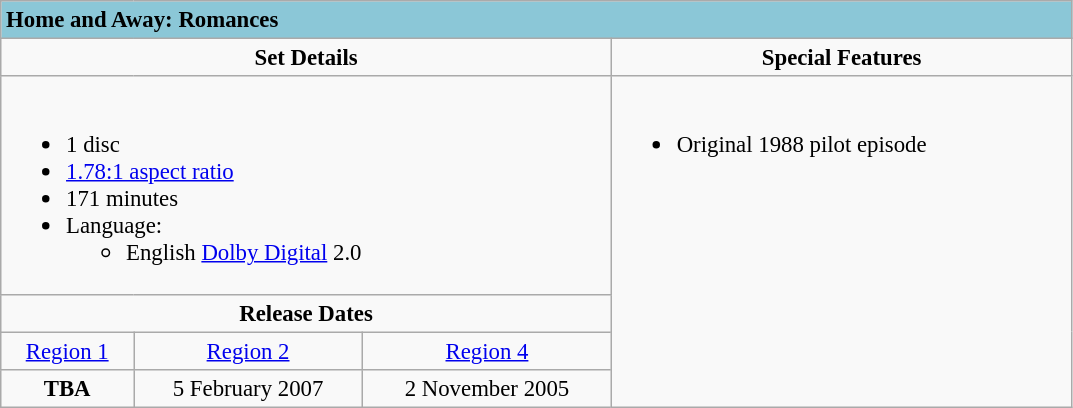<table class="wikitable" style="font-size:95%;">
<tr>
<td colspan="5" style="background-color: #8BC7D7;"><strong>Home and Away: Romances</strong></td>
</tr>
<tr valign="top">
<td align="center" width="400" colspan="3"><strong>Set Details</strong></td>
<td width="300" align="center"><strong>Special Features</strong></td>
</tr>
<tr valign="top">
<td colspan="3" align="left" width="400"><br><ul><li>1 disc</li><li><a href='#'>1.78:1 aspect ratio</a></li><li>171 minutes</li><li>Language:<ul><li>English <a href='#'>Dolby Digital</a> 2.0</li></ul></li></ul></td>
<td rowspan="4" align="left" width="300"><br><ul><li>Original 1988 pilot episode</li></ul></td>
</tr>
<tr>
<td colspan="3" align="center"><strong>Release Dates</strong></td>
</tr>
<tr>
<td align="center"><a href='#'>Region 1</a></td>
<td align="center"><a href='#'>Region 2</a></td>
<td align="center"><a href='#'>Region 4</a></td>
</tr>
<tr>
<td align="center"><strong>TBA</strong></td>
<td align="center">5 February 2007</td>
<td align="center">2 November 2005</td>
</tr>
</table>
